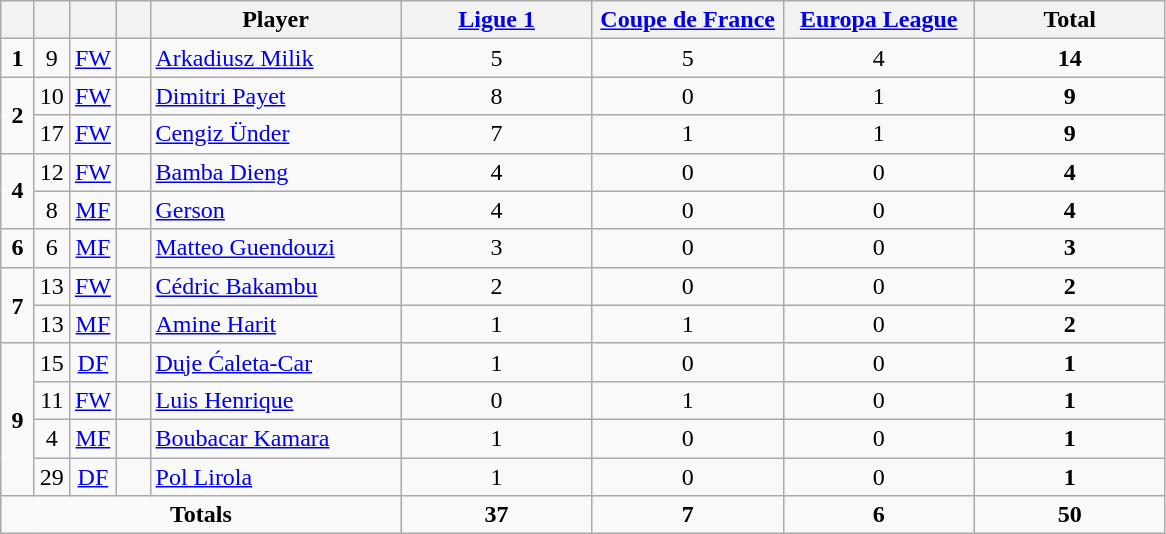<table class="wikitable" style="text-align:center">
<tr>
<th width=15></th>
<th width=15></th>
<th width=15></th>
<th width=15></th>
<th width=160>Player</th>
<th width=120><a href='#'>Ligue 1</a></th>
<th width=120><a href='#'>Coupe de France</a></th>
<th width=120><a href='#'>Europa League</a></th>
<th width=120>Total</th>
</tr>
<tr>
<td rowspan=1><strong>1</strong></td>
<td>9</td>
<td><a href='#'>FW</a></td>
<td></td>
<td align=left><a href='#'>Arkadiusz Milik</a></td>
<td>5</td>
<td>5</td>
<td>4</td>
<td><strong>14</strong></td>
</tr>
<tr>
<td rowspan=2><strong>2</strong></td>
<td>10</td>
<td><a href='#'>FW</a></td>
<td></td>
<td align=left><a href='#'>Dimitri Payet</a></td>
<td>8</td>
<td>0</td>
<td>1</td>
<td><strong>9</strong></td>
</tr>
<tr>
<td>17</td>
<td><a href='#'>FW</a></td>
<td></td>
<td align=left><a href='#'>Cengiz Ünder</a></td>
<td>7</td>
<td>1</td>
<td>1</td>
<td><strong>9</strong></td>
</tr>
<tr>
<td rowspan=2><strong>4</strong></td>
<td>12</td>
<td><a href='#'>FW</a></td>
<td></td>
<td align=left><a href='#'>Bamba Dieng</a></td>
<td>4</td>
<td>0</td>
<td>0</td>
<td><strong>4</strong></td>
</tr>
<tr>
<td>8</td>
<td><a href='#'>MF</a></td>
<td></td>
<td align=left><a href='#'>Gerson</a></td>
<td>4</td>
<td>0</td>
<td>0</td>
<td><strong>4</strong></td>
</tr>
<tr>
<td rowspan=1><strong>6</strong></td>
<td>6</td>
<td><a href='#'>MF</a></td>
<td></td>
<td align=left><a href='#'>Matteo Guendouzi</a></td>
<td>3</td>
<td>0</td>
<td>0</td>
<td><strong>3</strong></td>
</tr>
<tr>
<td rowspan=2><strong>7</strong></td>
<td>13</td>
<td><a href='#'>FW</a></td>
<td></td>
<td align=left><a href='#'>Cédric Bakambu</a></td>
<td>2</td>
<td>0</td>
<td>0</td>
<td><strong>2</strong></td>
</tr>
<tr>
<td>13</td>
<td><a href='#'>MF</a></td>
<td></td>
<td align=left><a href='#'>Amine Harit</a></td>
<td>1</td>
<td>1</td>
<td>0</td>
<td><strong>2</strong></td>
</tr>
<tr>
<td rowspan=4><strong>9</strong></td>
<td>15</td>
<td><a href='#'>DF</a></td>
<td></td>
<td align=left><a href='#'>Duje Ćaleta-Car</a></td>
<td>1</td>
<td>0</td>
<td>0</td>
<td><strong>1</strong></td>
</tr>
<tr>
<td>11</td>
<td><a href='#'>FW</a></td>
<td></td>
<td align=left><a href='#'>Luis Henrique</a></td>
<td>0</td>
<td>1</td>
<td>0</td>
<td><strong>1</strong></td>
</tr>
<tr>
<td>4</td>
<td><a href='#'>MF</a></td>
<td></td>
<td align=left><a href='#'>Boubacar Kamara</a></td>
<td>1</td>
<td>0</td>
<td>0</td>
<td><strong>1</strong></td>
</tr>
<tr>
<td>29</td>
<td><a href='#'>DF</a></td>
<td></td>
<td align=left><a href='#'>Pol Lirola</a></td>
<td>1</td>
<td>0</td>
<td>0</td>
<td><strong>1</strong></td>
</tr>
<tr>
<td colspan=5><strong>Totals</strong></td>
<td><strong>37</strong></td>
<td><strong>7</strong></td>
<td><strong>6</strong></td>
<td><strong>50</strong></td>
</tr>
</table>
